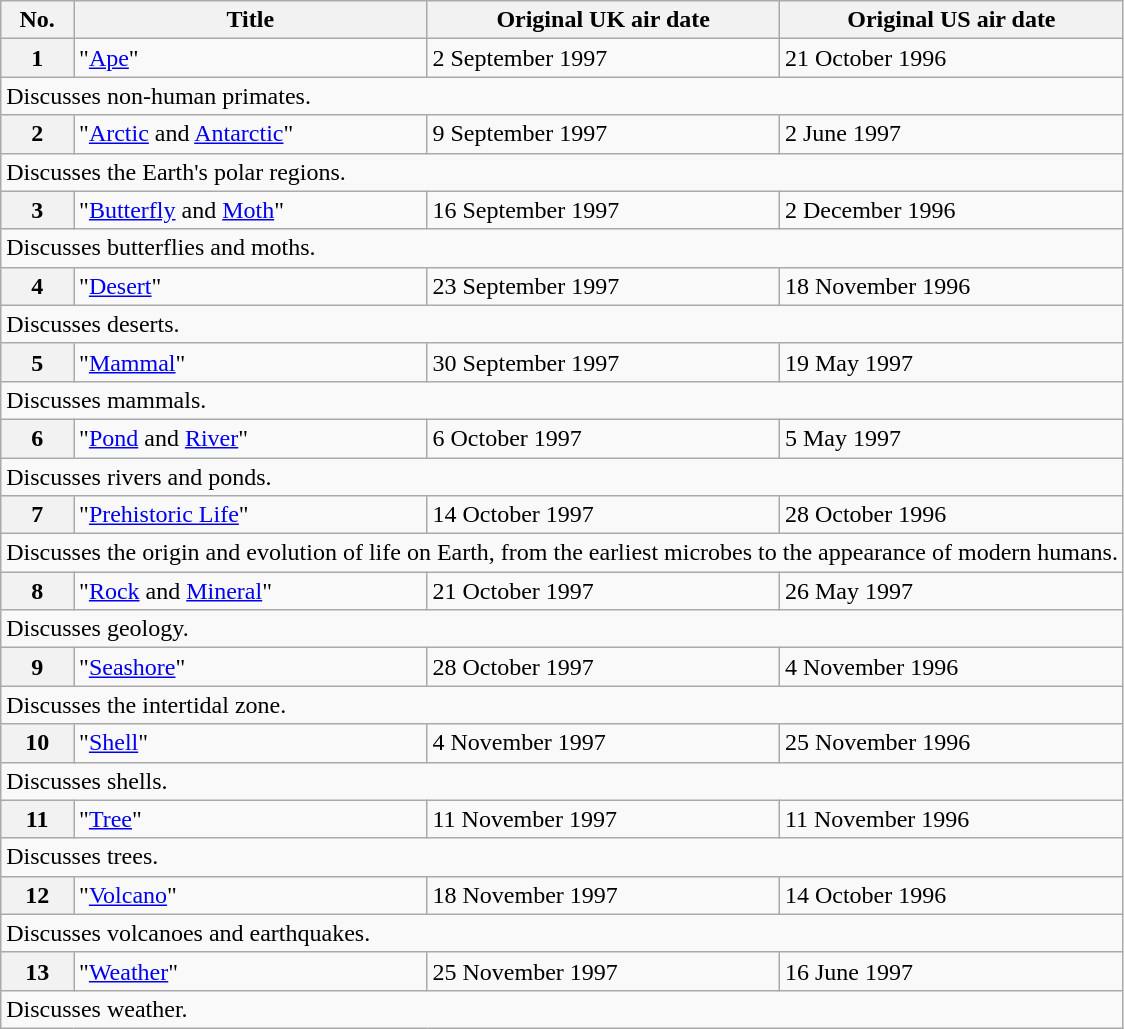<table class="wikitable">
<tr>
<th><abbr>No.</abbr></th>
<th>Title</th>
<th>Original UK air date</th>
<th>Original US air date</th>
</tr>
<tr>
<th rowspan="1">1</th>
<td rowspan="1">"<a href='#'>Ape</a>"</td>
<td>2 September 1997</td>
<td>21 October 1996</td>
</tr>
<tr>
<td colspan="5">Discusses non-human primates.</td>
</tr>
<tr>
<th rowspan="1">2</th>
<td rowspan="1">"<a href='#'>Arctic</a> and <a href='#'>Antarctic</a>"</td>
<td>9 September 1997</td>
<td>2 June 1997</td>
</tr>
<tr>
<td colspan="5">Discusses the Earth's polar regions.</td>
</tr>
<tr>
<th rowspan="1">3</th>
<td rowspan="1">"<a href='#'>Butterfly</a> and <a href='#'>Moth</a>"</td>
<td>16 September 1997</td>
<td>2 December 1996</td>
</tr>
<tr>
<td colspan="5">Discusses butterflies and moths.</td>
</tr>
<tr>
<th rowspan="1">4</th>
<td rowspan="1">"<a href='#'>Desert</a>"</td>
<td>23 September 1997</td>
<td>18 November 1996</td>
</tr>
<tr>
<td colspan="5">Discusses deserts.</td>
</tr>
<tr>
<th rowspan="1">5</th>
<td rowspan="1">"<a href='#'>Mammal</a>"</td>
<td>30 September 1997</td>
<td>19 May 1997</td>
</tr>
<tr>
<td colspan="5">Discusses mammals.</td>
</tr>
<tr>
<th rowspan="1">6</th>
<td rowspan="1">"<a href='#'>Pond</a> and <a href='#'>River</a>"</td>
<td>6 October 1997</td>
<td>5 May 1997</td>
</tr>
<tr>
<td colspan="5">Discusses rivers and ponds.</td>
</tr>
<tr>
<th rowspan="1">7</th>
<td rowspan="1">"<a href='#'>Prehistoric Life</a>"</td>
<td>14 October 1997</td>
<td>28 October 1996</td>
</tr>
<tr>
<td colspan="5">Discusses the origin and evolution of life on Earth, from the earliest microbes to the appearance of modern humans.</td>
</tr>
<tr>
<th rowspan="1">8</th>
<td rowspan="1">"<a href='#'>Rock</a> and <a href='#'>Mineral</a>"</td>
<td>21 October 1997</td>
<td>26 May 1997</td>
</tr>
<tr>
<td colspan="5">Discusses geology.</td>
</tr>
<tr>
<th rowspan="1">9</th>
<td rowspan="1">"<a href='#'>Seashore</a>"</td>
<td>28 October 1997</td>
<td>4 November 1996</td>
</tr>
<tr>
<td colspan="5">Discusses the intertidal zone.</td>
</tr>
<tr>
<th rowspan="1">10</th>
<td rowspan="1">"<a href='#'>Shell</a>"</td>
<td>4 November 1997</td>
<td>25 November 1996</td>
</tr>
<tr>
<td colspan="5">Discusses shells.</td>
</tr>
<tr>
<th rowspan="1">11</th>
<td rowspan="1">"<a href='#'>Tree</a>"</td>
<td>11 November 1997</td>
<td>11 November 1996</td>
</tr>
<tr>
<td colspan="5">Discusses trees.</td>
</tr>
<tr>
<th rowspan="1">12</th>
<td rowspan="1">"<a href='#'>Volcano</a>"</td>
<td>18 November 1997</td>
<td>14 October 1996</td>
</tr>
<tr>
<td colspan="5">Discusses volcanoes and earthquakes.</td>
</tr>
<tr>
<th rowspan="1">13</th>
<td rowspan="1">"<a href='#'>Weather</a>"</td>
<td>25 November 1997</td>
<td>16 June 1997</td>
</tr>
<tr>
<td colspan="5">Discusses weather.</td>
</tr>
</table>
